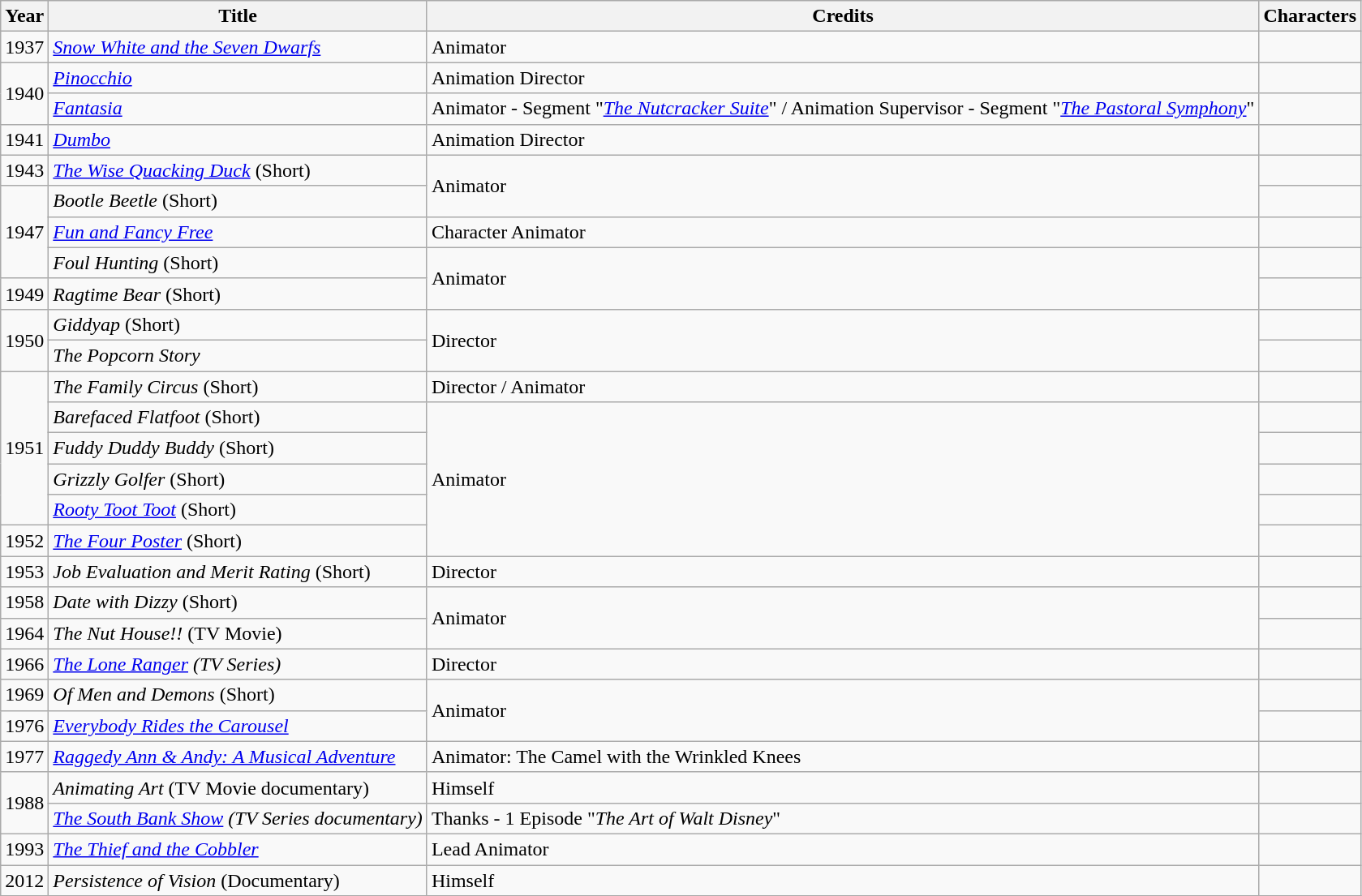<table class="wikitable sortable">
<tr>
<th>Year</th>
<th>Title</th>
<th>Credits</th>
<th>Characters</th>
</tr>
<tr>
<td>1937</td>
<td><em><a href='#'>Snow White and the Seven Dwarfs</a></em></td>
<td>Animator</td>
<td></td>
</tr>
<tr>
<td rowspan="2">1940</td>
<td><em><a href='#'>Pinocchio</a></em></td>
<td>Animation Director</td>
<td></td>
</tr>
<tr>
<td><em><a href='#'>Fantasia</a></em></td>
<td>Animator - Segment "<em><a href='#'>The Nutcracker Suite</a></em>" / Animation Supervisor - Segment "<em><a href='#'>The Pastoral Symphony</a></em>"</td>
<td></td>
</tr>
<tr>
<td>1941</td>
<td><em><a href='#'>Dumbo</a></em></td>
<td>Animation Director</td>
<td></td>
</tr>
<tr>
<td>1943</td>
<td><em><a href='#'>The Wise Quacking Duck</a></em> (Short)</td>
<td rowspan="2">Animator</td>
<td></td>
</tr>
<tr>
<td rowspan="3">1947</td>
<td><em>Bootle Beetle</em> (Short)</td>
<td></td>
</tr>
<tr>
<td><em><a href='#'>Fun and Fancy Free</a></em></td>
<td>Character Animator</td>
<td></td>
</tr>
<tr>
<td><em>Foul Hunting</em> (Short)</td>
<td rowspan="2">Animator</td>
<td></td>
</tr>
<tr>
<td>1949</td>
<td><em>Ragtime Bear</em> (Short)</td>
<td></td>
</tr>
<tr>
<td rowspan="2">1950</td>
<td><em>Giddyap</em> (Short)</td>
<td rowspan="2">Director</td>
<td></td>
</tr>
<tr>
<td><em>The Popcorn Story</em></td>
<td></td>
</tr>
<tr>
<td rowspan="5">1951</td>
<td><em>The Family Circus</em> (Short)</td>
<td>Director / Animator</td>
<td></td>
</tr>
<tr>
<td><em>Barefaced Flatfoot</em> (Short)</td>
<td rowspan="5">Animator</td>
<td></td>
</tr>
<tr>
<td><em>Fuddy Duddy Buddy</em> (Short)</td>
<td></td>
</tr>
<tr>
<td><em>Grizzly Golfer</em> (Short)</td>
<td></td>
</tr>
<tr>
<td><em><a href='#'>Rooty Toot Toot</a></em> (Short)</td>
<td></td>
</tr>
<tr>
<td>1952</td>
<td><em><a href='#'>The Four Poster</a></em> (Short)</td>
<td></td>
</tr>
<tr>
<td>1953</td>
<td><em>Job Evaluation and Merit Rating</em> (Short)</td>
<td>Director</td>
<td></td>
</tr>
<tr>
<td>1958</td>
<td><em>Date with Dizzy</em> (Short)</td>
<td rowspan="2">Animator</td>
<td></td>
</tr>
<tr>
<td>1964</td>
<td><em>The Nut House!!</em> (TV Movie)</td>
<td></td>
</tr>
<tr>
<td>1966</td>
<td><em><a href='#'>The Lone Ranger</a> (TV Series)</em></td>
<td>Director</td>
<td></td>
</tr>
<tr>
<td>1969</td>
<td><em>Of Men and Demons</em> (Short)</td>
<td rowspan="2">Animator</td>
<td></td>
</tr>
<tr>
<td>1976</td>
<td><em><a href='#'>Everybody Rides the Carousel</a></em></td>
<td></td>
</tr>
<tr>
<td>1977</td>
<td><em><a href='#'>Raggedy Ann & Andy: A Musical Adventure</a></em></td>
<td>Animator: The Camel with the Wrinkled Knees</td>
<td></td>
</tr>
<tr>
<td rowspan="2">1988</td>
<td><em>Animating Art</em> (TV Movie documentary)</td>
<td>Himself</td>
<td></td>
</tr>
<tr>
<td><em><a href='#'>The South Bank Show</a> (TV Series documentary)</em></td>
<td>Thanks - 1 Episode "<em>The Art of Walt Disney</em>"</td>
<td></td>
</tr>
<tr>
<td>1993</td>
<td><em><a href='#'>The Thief and the Cobbler</a></em></td>
<td>Lead Animator</td>
<td></td>
</tr>
<tr>
<td>2012</td>
<td><em>Persistence of Vision</em> (Documentary)</td>
<td>Himself</td>
<td></td>
</tr>
<tr>
</tr>
</table>
